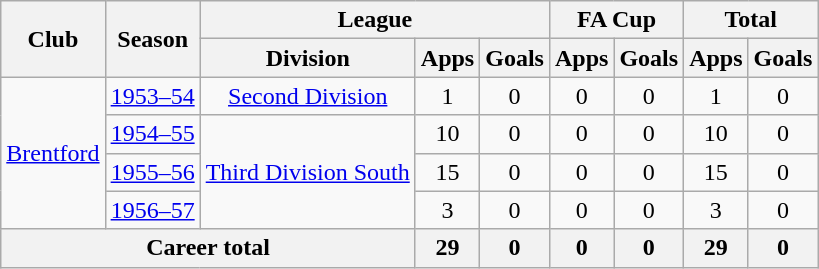<table class="wikitable" style="text-align: center;">
<tr>
<th rowspan="2">Club</th>
<th rowspan="2">Season</th>
<th colspan="3">League</th>
<th colspan="2">FA Cup</th>
<th colspan="2">Total</th>
</tr>
<tr>
<th>Division</th>
<th>Apps</th>
<th>Goals</th>
<th>Apps</th>
<th>Goals</th>
<th>Apps</th>
<th>Goals</th>
</tr>
<tr>
<td rowspan="4"><a href='#'>Brentford</a></td>
<td><a href='#'>1953–54</a></td>
<td><a href='#'>Second Division</a></td>
<td>1</td>
<td>0</td>
<td>0</td>
<td>0</td>
<td>1</td>
<td>0</td>
</tr>
<tr>
<td><a href='#'>1954–55</a></td>
<td rowspan="3"><a href='#'>Third Division South</a></td>
<td>10</td>
<td>0</td>
<td>0</td>
<td>0</td>
<td>10</td>
<td>0</td>
</tr>
<tr>
<td><a href='#'>1955–56</a></td>
<td>15</td>
<td>0</td>
<td>0</td>
<td>0</td>
<td>15</td>
<td>0</td>
</tr>
<tr>
<td><a href='#'>1956–57</a></td>
<td>3</td>
<td>0</td>
<td>0</td>
<td>0</td>
<td>3</td>
<td>0</td>
</tr>
<tr>
<th colspan="3">Career total</th>
<th>29</th>
<th>0</th>
<th>0</th>
<th>0</th>
<th>29</th>
<th>0</th>
</tr>
</table>
